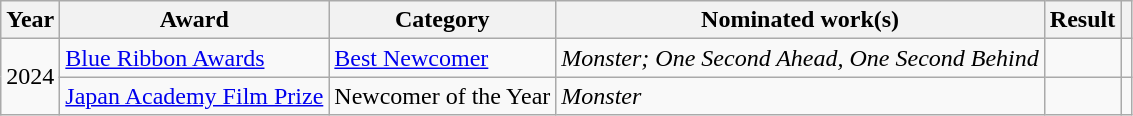<table class="wikitable sortable">
<tr>
<th>Year</th>
<th>Award</th>
<th>Category</th>
<th>Nominated work(s)</th>
<th>Result</th>
<th></th>
</tr>
<tr>
<td rowspan="2">2024</td>
<td><a href='#'>Blue Ribbon Awards</a></td>
<td><a href='#'>Best Newcomer</a></td>
<td><em>Monster; One Second Ahead, One Second Behind</em></td>
<td></td>
<td></td>
</tr>
<tr>
<td><a href='#'>Japan Academy Film Prize</a></td>
<td>Newcomer of the Year</td>
<td><em>Monster</em></td>
<td></td>
<td></td>
</tr>
</table>
